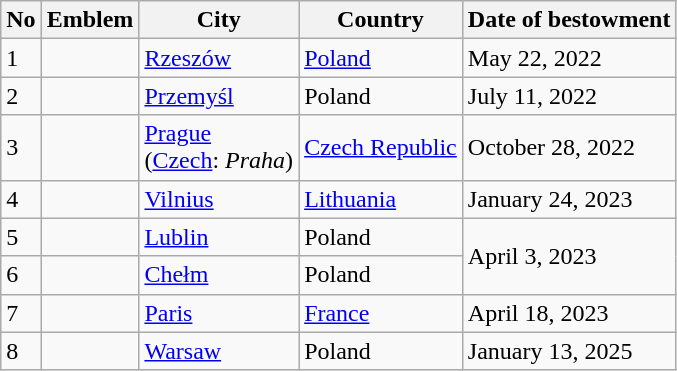<table class="wikitable">
<tr>
<th>No</th>
<th>Emblem</th>
<th>City</th>
<th>Country</th>
<th>Date of bestowment</th>
</tr>
<tr>
<td>1</td>
<td></td>
<td><a href='#'>Rzeszów</a></td>
<td><a href='#'>Poland</a></td>
<td>May 22, 2022</td>
</tr>
<tr>
<td>2</td>
<td></td>
<td><a href='#'>Przemyśl</a></td>
<td>Poland</td>
<td>July 11, 2022</td>
</tr>
<tr>
<td>3</td>
<td></td>
<td><a href='#'>Prague</a><br>(<a href='#'>Czech</a>: <em>Praha</em>)</td>
<td><a href='#'>Czech Republic</a></td>
<td>October 28, 2022</td>
</tr>
<tr>
<td>4</td>
<td></td>
<td><a href='#'>Vilnius</a></td>
<td><a href='#'>Lithuania</a></td>
<td>January 24, 2023</td>
</tr>
<tr>
<td>5</td>
<td></td>
<td><a href='#'>Lublin</a></td>
<td>Poland</td>
<td rowspan="2">April 3, 2023</td>
</tr>
<tr>
<td>6</td>
<td></td>
<td><a href='#'>Chełm</a></td>
<td>Poland</td>
</tr>
<tr>
<td>7</td>
<td></td>
<td><a href='#'>Paris</a></td>
<td><a href='#'>France</a></td>
<td>April 18, 2023</td>
</tr>
<tr>
<td>8</td>
<td></td>
<td><a href='#'>Warsaw</a></td>
<td>Poland</td>
<td>January 13, 2025</td>
</tr>
</table>
